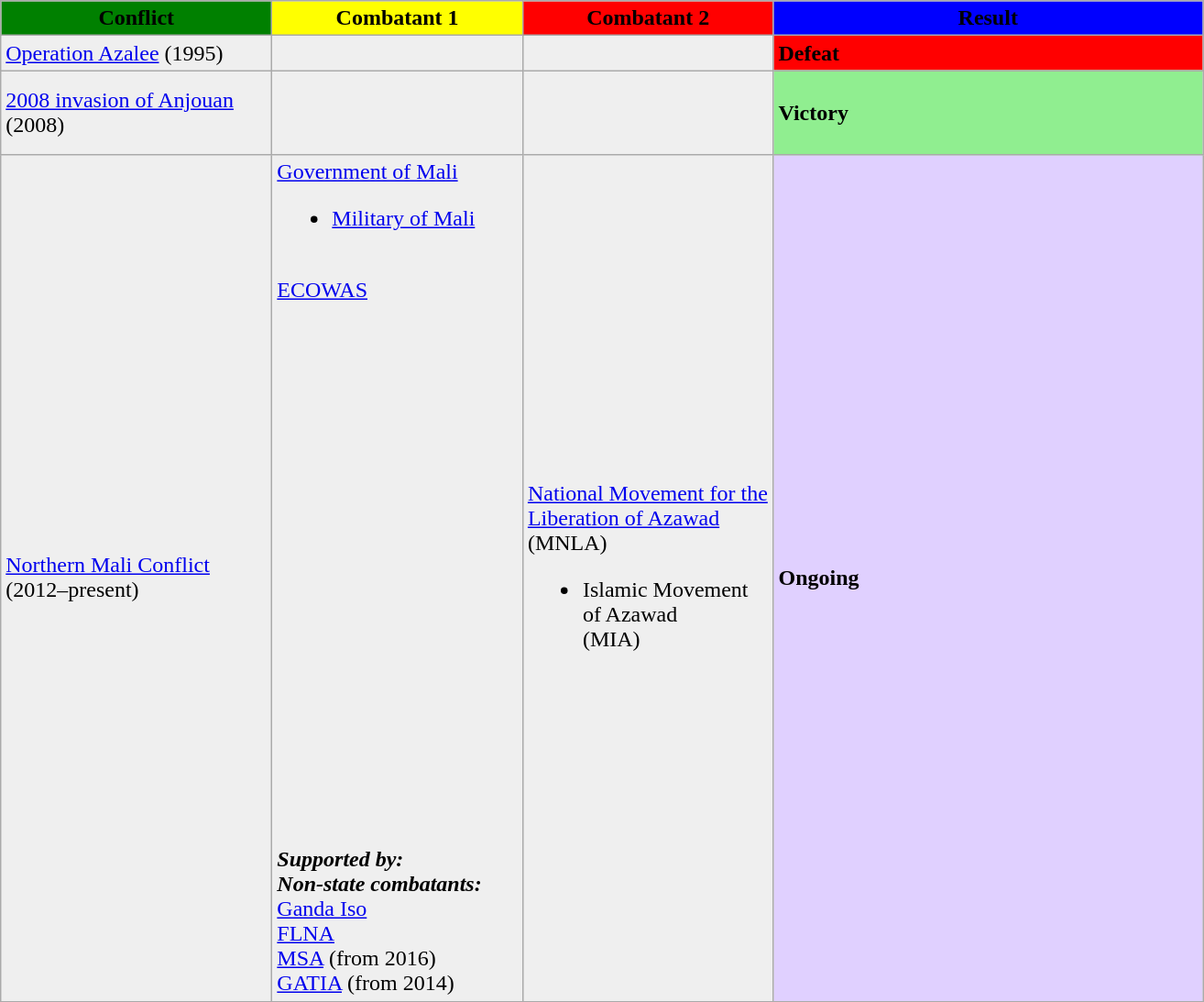<table class="wikitable">
<tr>
<th style="background:green" width="190"><span>Conflict</span></th>
<th style="background:yellow" width="175"><span>Combatant 1</span></th>
<th style="background:red" width="175"><span>Combatant 2</span></th>
<th style="background:blue" width="305"><span>Result</span></th>
</tr>
<tr>
<td style="background:#efefef"><a href='#'>Operation Azalee</a> (1995)</td>
<td style="background:#efefef"></td>
<td style="background:#efefef"></td>
<td style="background:red"><strong>Defeat</strong></td>
</tr>
<tr>
<td style="background:#efefef"><a href='#'>2008 invasion of Anjouan</a> (2008)</td>
<td style="background:#efefef"><br><br><br></td>
<td style="background:#efefef"></td>
<td style="background:lightgreen"><strong>Victory</strong></td>
</tr>
<tr>
<td style="background:#efefef"><a href='#'>Northern Mali Conflict</a> (2012–present)</td>
<td style="background:#efefef"> <a href='#'>Government of Mali</a><br><ul><li><a href='#'>Military of Mali</a></li></ul><br><a href='#'>ECOWAS</a><br><br><br><br><br><br><br><br><br><br><br><br><br>
<br>
<br>
<br>
<br>
<br>
<br>
<br>
<br>
<br>
<br><strong><em>Supported by:</em></strong><br>

<strong><em>Non-state combatants:</em></strong><br> <a href='#'>Ganda Iso</a><br> <a href='#'>FLNA</a><br> <a href='#'>MSA</a> (from 2016)<br> <a href='#'>GATIA</a> (from 2014)</td>
<td style="background:#efefef"> <a href='#'>National Movement for the Liberation of Azawad</a><br>(MNLA)<br><ul><li>Islamic Movement of Azawad<br>(MIA)</li></ul></td>
<td style="background:#E0D0FF"><strong>Ongoing</strong></td>
</tr>
<tr>
</tr>
</table>
